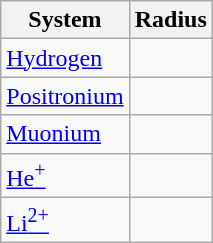<table class="wikitable">
<tr>
<th>System</th>
<th>Radius</th>
</tr>
<tr>
<td><a href='#'>Hydrogen</a></td>
<td></td>
</tr>
<tr>
<td><a href='#'>Positronium</a></td>
<td></td>
</tr>
<tr>
<td><a href='#'>Muonium</a></td>
<td></td>
</tr>
<tr>
<td><a href='#'>He<sup>+</sup></a></td>
<td></td>
</tr>
<tr>
<td><a href='#'>Li<sup>2+</sup></a></td>
<td></td>
</tr>
</table>
